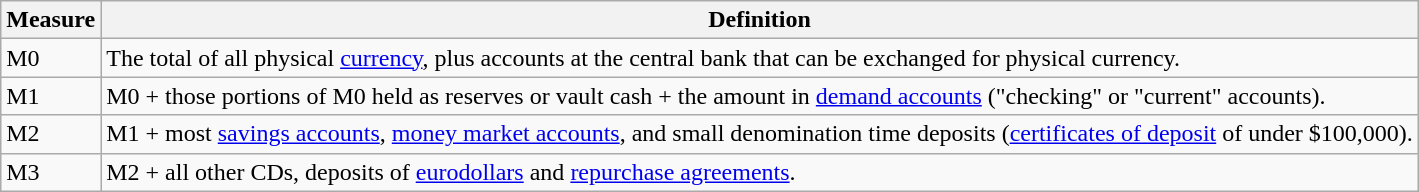<table class="wikitable">
<tr>
<th>Measure</th>
<th>Definition</th>
</tr>
<tr>
<td>M0</td>
<td>The total of all physical <a href='#'>currency</a>, plus accounts at the central bank that can be exchanged for physical currency.</td>
</tr>
<tr>
<td>M1</td>
<td>M0 + those portions of M0 held as reserves or vault cash + the amount in <a href='#'>demand accounts</a> ("checking" or "current" accounts).</td>
</tr>
<tr>
<td>M2</td>
<td>M1 + most <a href='#'>savings accounts</a>, <a href='#'>money market accounts</a>, and small denomination time deposits (<a href='#'>certificates of deposit</a> of under $100,000).</td>
</tr>
<tr>
<td>M3</td>
<td>M2 + all other CDs, deposits of <a href='#'>eurodollars</a> and <a href='#'>repurchase agreements</a>.</td>
</tr>
</table>
